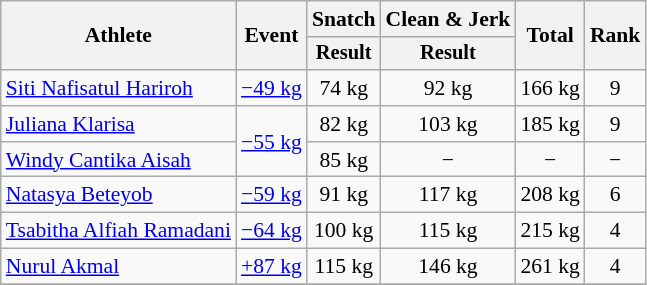<table class=wikitable style=font-size:90%;text-align:center>
<tr>
<th rowspan="2">Athlete</th>
<th rowspan="2">Event</th>
<th>Snatch</th>
<th>Clean & Jerk</th>
<th rowspan="2">Total</th>
<th rowspan="2">Rank</th>
</tr>
<tr style="font-size:95%">
<th>Result</th>
<th>Result</th>
</tr>
<tr>
<td align=left><a href='#'>Siti Nafisatul Hariroh</a></td>
<td align=left><a href='#'>−49 kg</a></td>
<td>74 kg</td>
<td>92 kg</td>
<td>166 kg</td>
<td>9</td>
</tr>
<tr>
<td align=left><a href='#'>Juliana Klarisa</a></td>
<td align=left rowspan=2><a href='#'>−55 kg</a></td>
<td>82 kg</td>
<td>103 kg</td>
<td>185 kg</td>
<td>9</td>
</tr>
<tr>
<td align=left><a href='#'>Windy Cantika Aisah</a></td>
<td>85 kg</td>
<td>−</td>
<td>−</td>
<td>−</td>
</tr>
<tr>
<td align=left><a href='#'>Natasya Beteyob</a></td>
<td align=left><a href='#'>−59 kg</a></td>
<td>91 kg</td>
<td>117 kg</td>
<td>208 kg</td>
<td>6</td>
</tr>
<tr>
<td align=left><a href='#'>Tsabitha Alfiah Ramadani</a></td>
<td align=left><a href='#'>−64 kg</a></td>
<td>100 kg</td>
<td>115 kg</td>
<td>215 kg</td>
<td>4</td>
</tr>
<tr>
<td align=left><a href='#'>Nurul Akmal</a></td>
<td align=left><a href='#'>+87 kg</a></td>
<td>115 kg</td>
<td>146 kg</td>
<td>261 kg</td>
<td>4</td>
</tr>
<tr>
</tr>
</table>
